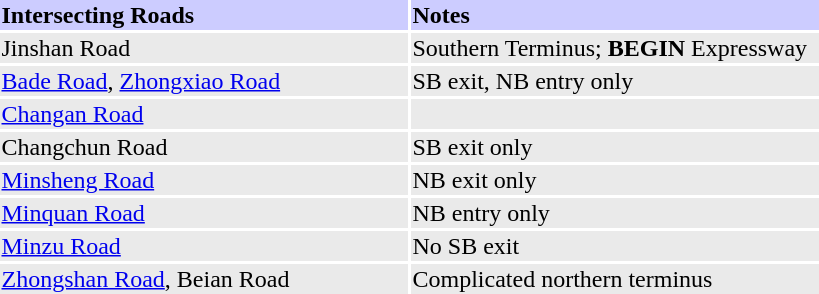<table>
<tr bgcolor="#ccccff">
<td width="270"><strong>Intersecting Roads</strong></td>
<td width="270"><strong>Notes</strong></td>
</tr>
<tr bgcolor="#eaeaea">
<td>Jinshan Road</td>
<td>Southern Terminus; <strong>BEGIN</strong> Expressway</td>
</tr>
<tr bgcolor="#eaeaea">
<td><a href='#'>Bade Road</a>, <a href='#'>Zhongxiao Road</a></td>
<td>SB exit, NB entry only</td>
</tr>
<tr bgcolor="#eaeaea">
<td><a href='#'>Changan Road</a></td>
<td></td>
</tr>
<tr bgcolor="#eaeaea">
<td>Changchun Road</td>
<td>SB exit only</td>
</tr>
<tr bgcolor="#eaeaea">
<td><a href='#'>Minsheng Road</a></td>
<td>NB exit only</td>
</tr>
<tr bgcolor="#eaeaea">
<td><a href='#'>Minquan Road</a></td>
<td>NB entry only</td>
</tr>
<tr bgcolor="#eaeaea">
<td><a href='#'>Minzu Road</a></td>
<td>No SB exit</td>
</tr>
<tr bgcolor="#eaeaea">
<td><a href='#'>Zhongshan Road</a>, Beian Road</td>
<td>Complicated northern terminus</td>
</tr>
</table>
